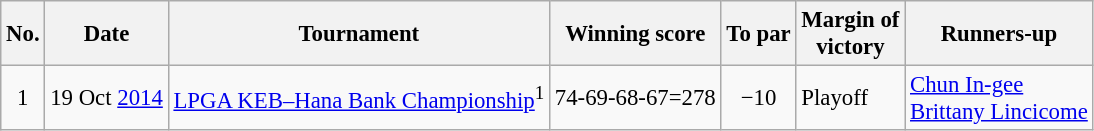<table class="wikitable" style="font-size:95%;">
<tr>
<th>No.</th>
<th>Date</th>
<th>Tournament</th>
<th>Winning score</th>
<th>To par</th>
<th>Margin of<br>victory</th>
<th>Runners-up</th>
</tr>
<tr>
<td align=center>1</td>
<td align=right>19 Oct <a href='#'>2014</a></td>
<td><a href='#'>LPGA KEB–Hana Bank Championship</a><sup>1</sup></td>
<td align=right>74-69-68-67=278</td>
<td align=center>−10</td>
<td>Playoff</td>
<td> <a href='#'>Chun In-gee</a><br> <a href='#'>Brittany Lincicome</a></td>
</tr>
</table>
